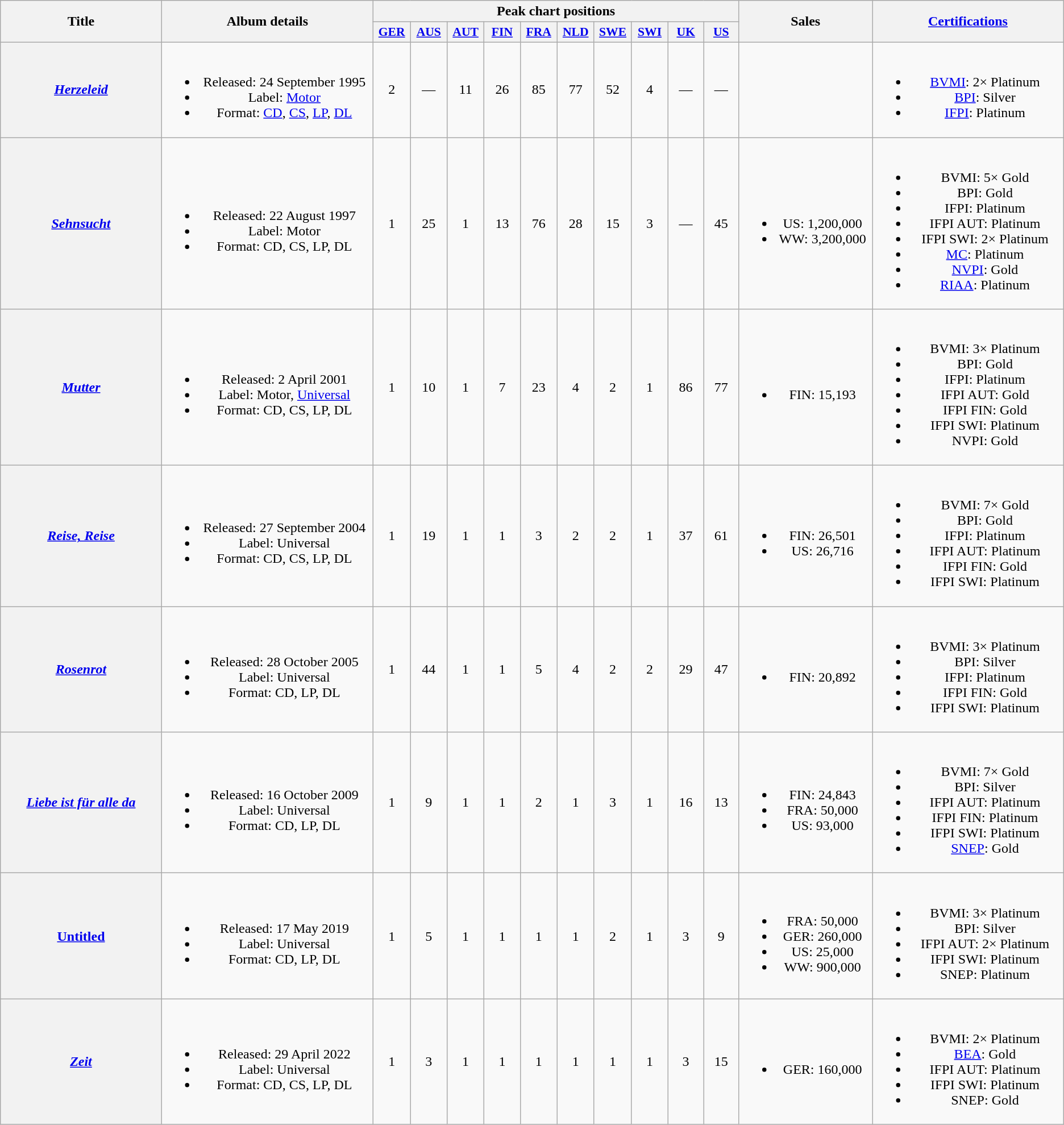<table class="wikitable plainrowheaders" style="text-align:center;">
<tr>
<th scope="col" rowspan="2" style="width:13em;">Title</th>
<th scope="col" rowspan="2" style="width:17em;">Album details</th>
<th scope="col" colspan="10">Peak chart positions</th>
<th scope="col" rowspan="2" style="width:10em;">Sales</th>
<th scope="col" rowspan="2" style="width:15em;"><a href='#'>Certifications</a></th>
</tr>
<tr>
<th scope="col" style="width:2.65em;font-size:90%;"><a href='#'>GER</a><br></th>
<th scope="col" style="width:2.65em;font-size:90%;"><a href='#'>AUS</a><br></th>
<th scope="col" style="width:2.65em;font-size:90%;"><a href='#'>AUT</a><br></th>
<th scope="col" style="width:2.65em;font-size:90%;"><a href='#'>FIN</a><br></th>
<th scope="col" style="width:2.65em;font-size:90%;"><a href='#'>FRA</a><br></th>
<th scope="col" style="width:2.65em;font-size:90%;"><a href='#'>NLD</a><br></th>
<th scope="col" style="width:2.65em;font-size:90%;"><a href='#'>SWE</a><br></th>
<th scope="col" style="width:2.65em;font-size:90%;"><a href='#'>SWI</a><br></th>
<th scope="col" style="width:2.65em;font-size:90%;"><a href='#'>UK</a><br></th>
<th scope="col" style="width:2.65em;font-size:90%;"><a href='#'>US</a><br></th>
</tr>
<tr>
<th scope="row"><em><a href='#'>Herzeleid</a></em></th>
<td><br><ul><li>Released: 24 September 1995</li><li>Label: <a href='#'>Motor</a></li><li>Format: <a href='#'>CD</a>, <a href='#'>CS</a>, <a href='#'>LP</a>, <a href='#'>DL</a></li></ul></td>
<td>2</td>
<td>—</td>
<td>11</td>
<td>26</td>
<td>85</td>
<td>77</td>
<td>52</td>
<td>4</td>
<td>—</td>
<td>—</td>
<td></td>
<td><br><ul><li><a href='#'>BVMI</a>: 2× Platinum</li><li><a href='#'>BPI</a>: Silver</li><li><a href='#'>IFPI</a>: Platinum</li></ul></td>
</tr>
<tr>
<th scope="row"><em><a href='#'>Sehnsucht</a></em></th>
<td><br><ul><li>Released: 22 August 1997</li><li>Label: Motor</li><li>Format: CD, CS, LP, DL</li></ul></td>
<td>1</td>
<td>25</td>
<td>1</td>
<td>13<br></td>
<td>76</td>
<td>28</td>
<td>15</td>
<td>3</td>
<td>—</td>
<td>45</td>
<td><br><ul><li>US: 1,200,000</li><li>WW: 3,200,000</li></ul></td>
<td><br><ul><li>BVMI: 5× Gold</li><li>BPI: Gold</li><li>IFPI: Platinum</li><li>IFPI AUT: Platinum</li><li>IFPI SWI: 2× Platinum</li><li><a href='#'>MC</a>: Platinum</li><li><a href='#'>NVPI</a>: Gold</li><li><a href='#'>RIAA</a>: Platinum</li></ul></td>
</tr>
<tr>
<th scope="row"><em><a href='#'>Mutter</a></em></th>
<td><br><ul><li>Released: 2 April 2001</li><li>Label: Motor, <a href='#'>Universal</a></li><li>Format: CD, CS, LP, DL</li></ul></td>
<td>1</td>
<td>10</td>
<td>1</td>
<td>7</td>
<td>23</td>
<td>4</td>
<td>2</td>
<td>1</td>
<td>86</td>
<td>77</td>
<td><br><ul><li>FIN: 15,193</li></ul></td>
<td><br><ul><li>BVMI: 3× Platinum</li><li>BPI: Gold</li><li>IFPI: Platinum</li><li>IFPI AUT: Gold</li><li>IFPI FIN: Gold</li><li>IFPI SWI: Platinum</li><li>NVPI: Gold</li></ul></td>
</tr>
<tr>
<th scope="row"><em><a href='#'>Reise, Reise</a></em></th>
<td><br><ul><li>Released: 27 September 2004</li><li>Label: Universal</li><li>Format: CD, CS, LP, DL</li></ul></td>
<td>1</td>
<td>19</td>
<td>1</td>
<td>1</td>
<td>3</td>
<td>2</td>
<td>2</td>
<td>1</td>
<td>37</td>
<td>61</td>
<td><br><ul><li>FIN: 26,501</li><li>US: 26,716</li></ul></td>
<td><br><ul><li>BVMI: 7× Gold</li><li>BPI: Gold</li><li>IFPI: Platinum</li><li>IFPI AUT: Platinum</li><li>IFPI FIN: Gold</li><li>IFPI SWI: Platinum</li></ul></td>
</tr>
<tr>
<th scope="row"><em><a href='#'>Rosenrot</a></em></th>
<td><br><ul><li>Released: 28 October 2005</li><li>Label: Universal</li><li>Format: CD, LP, DL</li></ul></td>
<td>1</td>
<td>44</td>
<td>1</td>
<td>1</td>
<td>5</td>
<td>4</td>
<td>2</td>
<td>2</td>
<td>29</td>
<td>47</td>
<td><br><ul><li>FIN: 20,892</li></ul></td>
<td><br><ul><li>BVMI: 3× Platinum</li><li>BPI: Silver</li><li>IFPI: Platinum</li><li>IFPI FIN: Gold</li><li>IFPI SWI: Platinum</li></ul></td>
</tr>
<tr>
<th scope="row"><em><a href='#'>Liebe ist für alle da</a></em></th>
<td><br><ul><li>Released: 16 October 2009</li><li>Label: Universal</li><li>Format: CD, LP, DL</li></ul></td>
<td>1</td>
<td>9</td>
<td>1</td>
<td>1</td>
<td>2</td>
<td>1</td>
<td>3</td>
<td>1</td>
<td>16</td>
<td>13</td>
<td><br><ul><li>FIN: 24,843</li><li>FRA: 50,000</li><li>US: 93,000</li></ul></td>
<td><br><ul><li>BVMI: 7× Gold</li><li>BPI: Silver</li><li>IFPI AUT: Platinum</li><li>IFPI FIN: Platinum</li><li>IFPI SWI: Platinum</li><li><a href='#'>SNEP</a>: Gold</li></ul></td>
</tr>
<tr>
<th scope="row"><a href='#'>Untitled</a></th>
<td><br><ul><li>Released: 17 May 2019</li><li>Label: Universal</li><li>Format: CD, LP, DL</li></ul></td>
<td>1</td>
<td>5</td>
<td>1</td>
<td>1</td>
<td>1</td>
<td>1</td>
<td>2</td>
<td>1</td>
<td>3</td>
<td>9</td>
<td><br><ul><li>FRA: 50,000</li><li>GER: 260,000</li><li>US: 25,000</li><li>WW: 900,000</li></ul></td>
<td><br><ul><li>BVMI: 3× Platinum</li><li>BPI: Silver</li><li>IFPI AUT: 2× Platinum</li><li>IFPI SWI: Platinum</li><li>SNEP: Platinum</li></ul></td>
</tr>
<tr>
<th scope="row"><em><a href='#'>Zeit</a></em></th>
<td><br><ul><li>Released: 29 April 2022</li><li>Label: Universal</li><li>Format: CD, CS, LP, DL</li></ul></td>
<td>1</td>
<td>3</td>
<td>1</td>
<td>1</td>
<td>1</td>
<td>1</td>
<td>1</td>
<td>1</td>
<td>3</td>
<td>15</td>
<td><br><ul><li>GER: 160,000</li></ul></td>
<td><br><ul><li>BVMI: 2× Platinum</li><li><a href='#'>BEA</a>: Gold</li><li>IFPI AUT: Platinum</li><li>IFPI SWI: Platinum</li><li>SNEP: Gold</li></ul></td>
</tr>
</table>
